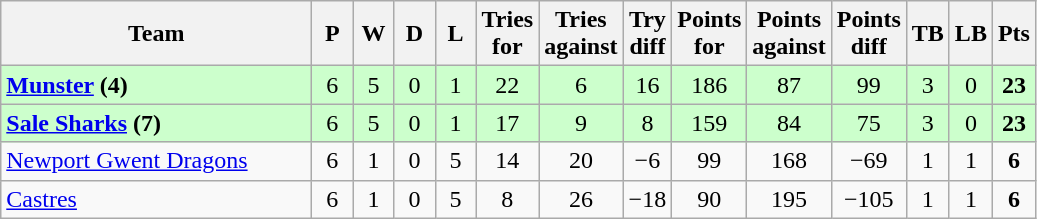<table class="wikitable" style="text-align: center;">
<tr>
<th width="200">Team</th>
<th width="20">P</th>
<th width="20">W</th>
<th width="20">D</th>
<th width="20">L</th>
<th width="20">Tries for</th>
<th width="20">Tries against</th>
<th width="20">Try diff</th>
<th width="20">Points for</th>
<th width="20">Points against</th>
<th width="25">Points diff</th>
<th width="20">TB</th>
<th width="20">LB</th>
<th width="20">Pts</th>
</tr>
<tr bgcolor=#ccffcc>
<td align=left> <strong><a href='#'>Munster</a> (4)</strong></td>
<td>6</td>
<td>5</td>
<td>0</td>
<td>1</td>
<td>22</td>
<td>6</td>
<td>16</td>
<td>186</td>
<td>87</td>
<td>99</td>
<td>3</td>
<td>0</td>
<td><strong>23</strong></td>
</tr>
<tr bgcolor=#ccffcc>
<td align=left> <strong><a href='#'>Sale Sharks</a> (7)</strong></td>
<td>6</td>
<td>5</td>
<td>0</td>
<td>1</td>
<td>17</td>
<td>9</td>
<td>8</td>
<td>159</td>
<td>84</td>
<td>75</td>
<td>3</td>
<td>0</td>
<td><strong>23</strong></td>
</tr>
<tr>
<td align=left> <a href='#'>Newport Gwent Dragons</a></td>
<td>6</td>
<td>1</td>
<td>0</td>
<td>5</td>
<td>14</td>
<td>20</td>
<td>−6</td>
<td>99</td>
<td>168</td>
<td>−69</td>
<td>1</td>
<td>1</td>
<td><strong>6</strong></td>
</tr>
<tr>
<td align=left> <a href='#'>Castres</a></td>
<td>6</td>
<td>1</td>
<td>0</td>
<td>5</td>
<td>8</td>
<td>26</td>
<td>−18</td>
<td>90</td>
<td>195</td>
<td>−105</td>
<td>1</td>
<td>1</td>
<td><strong>6</strong></td>
</tr>
</table>
